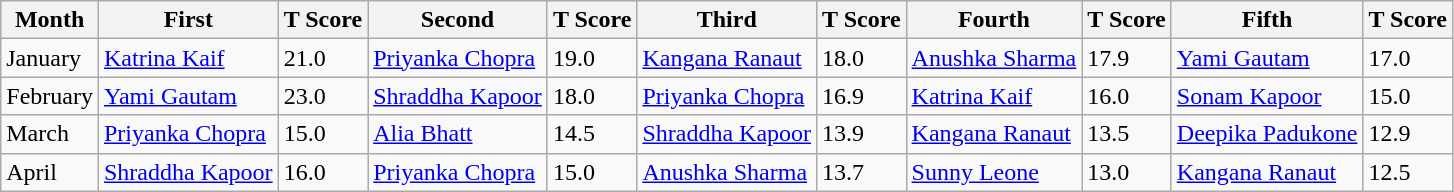<table class="wikitable sortable">
<tr>
<th>Month</th>
<th>First</th>
<th>T Score</th>
<th>Second</th>
<th>T Score</th>
<th>Third</th>
<th>T Score</th>
<th>Fourth</th>
<th>T Score</th>
<th>Fifth</th>
<th>T Score</th>
</tr>
<tr>
<td>January</td>
<td><a href='#'>Katrina Kaif</a></td>
<td>21.0</td>
<td><a href='#'>Priyanka Chopra</a></td>
<td>19.0</td>
<td><a href='#'>Kangana Ranaut</a></td>
<td>18.0</td>
<td><a href='#'>Anushka Sharma</a></td>
<td>17.9</td>
<td><a href='#'>Yami Gautam</a></td>
<td>17.0</td>
</tr>
<tr>
<td>February</td>
<td><a href='#'>Yami Gautam</a></td>
<td>23.0</td>
<td><a href='#'>Shraddha Kapoor</a></td>
<td>18.0</td>
<td><a href='#'>Priyanka Chopra</a></td>
<td>16.9</td>
<td><a href='#'>Katrina Kaif</a></td>
<td>16.0</td>
<td><a href='#'>Sonam Kapoor</a></td>
<td>15.0</td>
</tr>
<tr>
<td>March</td>
<td><a href='#'>Priyanka Chopra</a></td>
<td>15.0</td>
<td><a href='#'>Alia Bhatt</a></td>
<td>14.5</td>
<td><a href='#'>Shraddha Kapoor</a></td>
<td>13.9</td>
<td><a href='#'>Kangana Ranaut</a></td>
<td>13.5</td>
<td><a href='#'>Deepika Padukone</a></td>
<td>12.9</td>
</tr>
<tr>
<td>April </td>
<td><a href='#'>Shraddha Kapoor</a></td>
<td>16.0</td>
<td><a href='#'>Priyanka Chopra</a></td>
<td>15.0</td>
<td><a href='#'>Anushka Sharma</a></td>
<td>13.7</td>
<td><a href='#'>Sunny Leone</a></td>
<td>13.0</td>
<td><a href='#'>Kangana Ranaut</a></td>
<td>12.5</td>
</tr>
</table>
